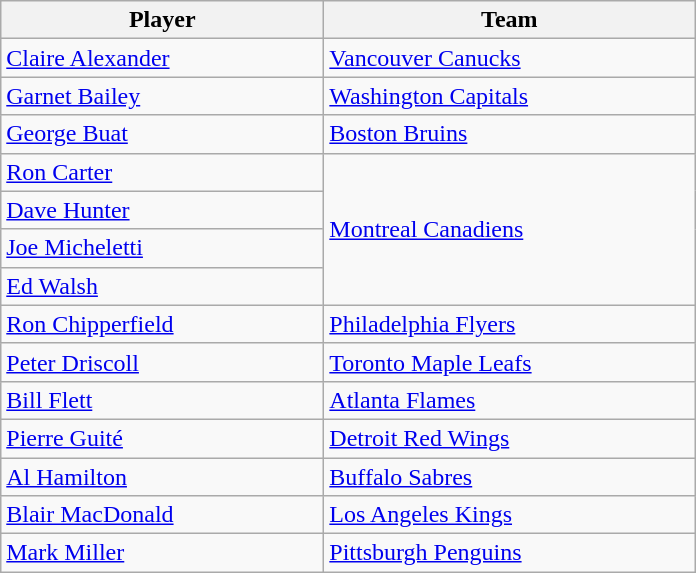<table class="wikitable">
<tr>
<th style="width: 13em;">Player</th>
<th style="width: 15em;">Team</th>
</tr>
<tr>
<td><a href='#'>Claire Alexander</a></td>
<td><a href='#'>Vancouver Canucks</a></td>
</tr>
<tr>
<td><a href='#'>Garnet Bailey</a></td>
<td><a href='#'>Washington Capitals</a></td>
</tr>
<tr>
<td><a href='#'>George Buat</a></td>
<td><a href='#'>Boston Bruins</a></td>
</tr>
<tr>
<td><a href='#'>Ron Carter</a></td>
<td rowspan=4><a href='#'>Montreal Canadiens</a></td>
</tr>
<tr>
<td><a href='#'>Dave Hunter</a></td>
</tr>
<tr>
<td><a href='#'>Joe Micheletti</a></td>
</tr>
<tr>
<td><a href='#'>Ed Walsh</a></td>
</tr>
<tr>
<td><a href='#'>Ron Chipperfield</a></td>
<td><a href='#'>Philadelphia Flyers</a></td>
</tr>
<tr>
<td><a href='#'>Peter Driscoll</a></td>
<td><a href='#'>Toronto Maple Leafs</a></td>
</tr>
<tr>
<td><a href='#'>Bill Flett</a></td>
<td><a href='#'>Atlanta Flames</a></td>
</tr>
<tr>
<td><a href='#'>Pierre Guité</a></td>
<td><a href='#'>Detroit Red Wings</a></td>
</tr>
<tr>
<td><a href='#'>Al Hamilton</a></td>
<td><a href='#'>Buffalo Sabres</a></td>
</tr>
<tr>
<td><a href='#'>Blair MacDonald</a></td>
<td><a href='#'>Los Angeles Kings</a></td>
</tr>
<tr>
<td><a href='#'>Mark Miller</a></td>
<td><a href='#'>Pittsburgh Penguins</a></td>
</tr>
</table>
